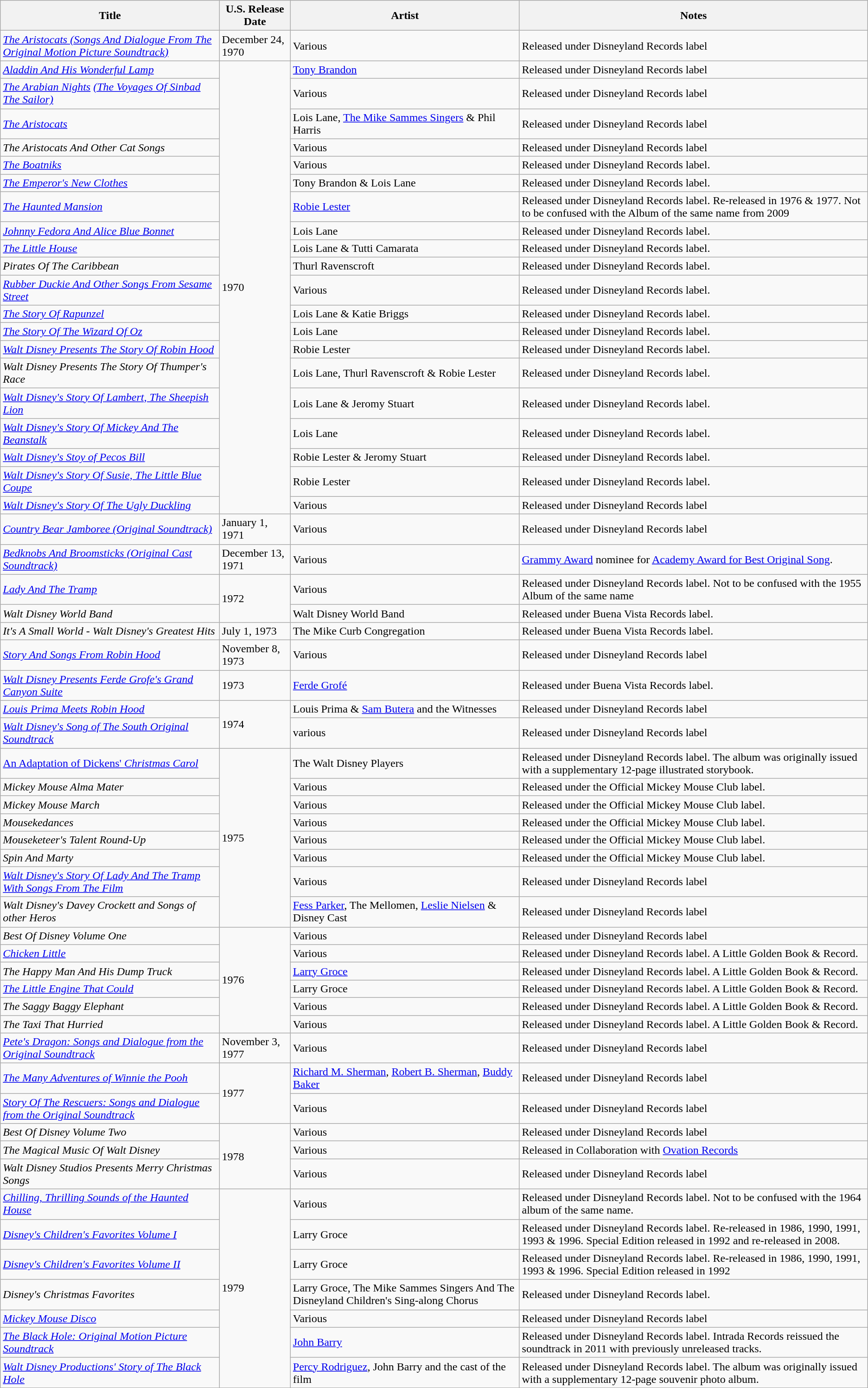<table class="wikitable">
<tr>
<th>Title</th>
<th>U.S. Release Date</th>
<th>Artist</th>
<th>Notes</th>
</tr>
<tr>
<td><em><a href='#'>The Aristocats (Songs And Dialogue From The Original Motion Picture Soundtrack)</a></em></td>
<td>December 24, 1970</td>
<td>Various</td>
<td>Released under Disneyland Records label</td>
</tr>
<tr>
<td><em><a href='#'>Aladdin And His Wonderful Lamp</a></em></td>
<td rowspan="20">1970</td>
<td><a href='#'>Tony Brandon</a></td>
<td>Released under Disneyland Records label</td>
</tr>
<tr>
<td><em><a href='#'>The Arabian Nights</a> <a href='#'>(The Voyages Of Sinbad The Sailor)</a></em></td>
<td>Various</td>
<td>Released under Disneyland Records label</td>
</tr>
<tr>
<td><em><a href='#'>The Aristocats</a></em></td>
<td>Lois Lane, <a href='#'>The Mike Sammes Singers</a> & Phil Harris</td>
<td>Released under Disneyland Records label</td>
</tr>
<tr>
<td><em>The Aristocats And Other Cat Songs</em></td>
<td>Various</td>
<td>Released under Disneyland Records label</td>
</tr>
<tr>
<td><em><a href='#'>The Boatniks</a></em></td>
<td>Various</td>
<td>Released under Disneyland Records label.</td>
</tr>
<tr>
<td><em><a href='#'>The Emperor's New Clothes</a></em></td>
<td>Tony Brandon & Lois Lane</td>
<td>Released under Disneyland Records label.</td>
</tr>
<tr>
<td><em><a href='#'>The Haunted Mansion</a></em></td>
<td><a href='#'>Robie Lester</a></td>
<td>Released under Disneyland Records label. Re-released in 1976 & 1977. Not to be confused with the Album of the same name from 2009</td>
</tr>
<tr>
<td><em><a href='#'>Johnny Fedora And Alice Blue Bonnet</a></em></td>
<td>Lois Lane</td>
<td>Released under Disneyland Records label.</td>
</tr>
<tr>
<td><em><a href='#'>The Little House</a></em></td>
<td>Lois Lane & Tutti Camarata</td>
<td>Released under Disneyland Records label.</td>
</tr>
<tr>
<td><em>Pirates Of The Caribbean</em></td>
<td>Thurl Ravenscroft</td>
<td>Released under Disneyland Records label.</td>
</tr>
<tr>
<td><em><a href='#'>Rubber Duckie And Other Songs From Sesame Street</a></em></td>
<td>Various</td>
<td>Released under Disneyland Records label.</td>
</tr>
<tr>
<td><em><a href='#'>The Story Of Rapunzel</a></em></td>
<td>Lois Lane & Katie Briggs</td>
<td>Released under Disneyland Records label.</td>
</tr>
<tr>
<td><em><a href='#'>The Story Of The Wizard Of Oz</a></em></td>
<td>Lois Lane</td>
<td>Released under Disneyland Records label.</td>
</tr>
<tr>
<td><em><a href='#'>Walt Disney Presents The Story Of Robin Hood</a></em></td>
<td>Robie Lester</td>
<td>Released under Disneyland Records label.</td>
</tr>
<tr>
<td><em>Walt Disney Presents The Story Of Thumper's Race</em></td>
<td>Lois Lane, Thurl Ravenscroft & Robie Lester</td>
<td>Released under Disneyland Records label.</td>
</tr>
<tr>
<td><em><a href='#'>Walt Disney's Story Of Lambert, The Sheepish Lion</a></em></td>
<td>Lois Lane & Jeromy Stuart</td>
<td>Released under Disneyland Records label.</td>
</tr>
<tr>
<td><em><a href='#'>Walt Disney's Story Of Mickey And The Beanstalk</a></em></td>
<td>Lois Lane</td>
<td>Released under Disneyland Records label.</td>
</tr>
<tr>
<td><em><a href='#'>Walt Disney's Stoy of Pecos Bill</a></em></td>
<td>Robie Lester & Jeromy Stuart</td>
<td>Released under Disneyland Records label.</td>
</tr>
<tr>
<td><em><a href='#'>Walt Disney's Story Of Susie, The Little Blue Coupe</a></em></td>
<td>Robie Lester</td>
<td>Released under Disneyland Records label.</td>
</tr>
<tr>
<td><em><a href='#'>Walt Disney's Story Of The Ugly Duckling</a></em></td>
<td>Various</td>
<td>Released under Disneyland Records label</td>
</tr>
<tr>
<td><em><a href='#'>Country Bear Jamboree (Original Soundtrack)</a></em></td>
<td>January 1, 1971</td>
<td>Various</td>
<td>Released under Disneyland Records label</td>
</tr>
<tr>
<td><em><a href='#'>Bedknobs And Broomsticks (Original Cast Soundtrack)</a></em></td>
<td>December 13, 1971</td>
<td>Various</td>
<td><a href='#'>Grammy Award</a> nominee for <a href='#'>Academy Award for Best Original Song</a>.</td>
</tr>
<tr>
<td><em><a href='#'>Lady And The Tramp</a></em></td>
<td rowspan="2">1972</td>
<td>Various</td>
<td>Released under Disneyland Records label. Not to be confused with the 1955 Album of the same name</td>
</tr>
<tr>
<td><em>Walt Disney World Band</em></td>
<td>Walt Disney World Band</td>
<td>Released under Buena Vista Records label.</td>
</tr>
<tr>
<td><em>It's A Small World - Walt Disney's Greatest Hits</em></td>
<td>July 1, 1973</td>
<td>The Mike Curb Congregation</td>
<td>Released under Buena Vista Records label.</td>
</tr>
<tr>
<td><em><a href='#'>Story And Songs From Robin Hood</a></em></td>
<td>November 8, 1973</td>
<td>Various</td>
<td>Released under Disneyland Records label</td>
</tr>
<tr>
<td><em><a href='#'>Walt Disney Presents Ferde Grofe's Grand Canyon Suite</a></em></td>
<td>1973</td>
<td><a href='#'>Ferde Grofé</a></td>
<td>Released under Buena Vista Records label.</td>
</tr>
<tr>
<td><em><a href='#'>Louis Prima Meets Robin Hood</a></em></td>
<td rowspan="2">1974</td>
<td>Louis Prima & <a href='#'>Sam Butera</a> and the Witnesses</td>
<td>Released under Disneyland Records label</td>
</tr>
<tr>
<td><em><a href='#'>Walt Disney's Song of The South Original Soundtrack</a></em></td>
<td>various</td>
<td>Released under Disneyland Records label</td>
</tr>
<tr>
<td><a href='#'>An Adaptation of Dickens' <em>Christmas Carol</em></a></td>
<td rowspan="8">1975</td>
<td>The Walt Disney Players</td>
<td>Released under Disneyland Records label. The album was originally issued with a supplementary 12-page illustrated storybook.</td>
</tr>
<tr>
<td><em>Mickey Mouse Alma Mater</em></td>
<td>Various</td>
<td>Released under the Official Mickey Mouse Club label.</td>
</tr>
<tr>
<td><em>Mickey Mouse March</em></td>
<td>Various</td>
<td>Released under the Official Mickey Mouse Club label.</td>
</tr>
<tr>
<td><em>Mousekedances</em></td>
<td>Various</td>
<td>Released under the Official Mickey Mouse Club label.</td>
</tr>
<tr>
<td><em>Mouseketeer's Talent Round-Up</em></td>
<td>Various</td>
<td>Released under the Official Mickey Mouse Club label.</td>
</tr>
<tr>
<td><em>Spin And Marty</em></td>
<td>Various</td>
<td>Released under the Official Mickey Mouse Club label.</td>
</tr>
<tr>
<td><em><a href='#'>Walt Disney's Story Of Lady And The Tramp With Songs From The Film</a></em></td>
<td>Various</td>
<td>Released under Disneyland Records label</td>
</tr>
<tr>
<td><em>Walt Disney's Davey Crockett and Songs of other Heros</em></td>
<td><a href='#'>Fess Parker</a>, The Mellomen, <a href='#'>Leslie Nielsen</a> & Disney Cast</td>
<td>Released under Disneyland Records label</td>
</tr>
<tr>
<td><em>Best Of Disney Volume One</em></td>
<td rowspan="6">1976</td>
<td>Various</td>
<td>Released under Disneyland Records label</td>
</tr>
<tr>
<td><em><a href='#'>Chicken Little</a></em></td>
<td>Various</td>
<td>Released under Disneyland Records label. A Little Golden Book & Record.</td>
</tr>
<tr>
<td><em>The Happy Man And His Dump Truck</em></td>
<td><a href='#'>Larry Groce</a></td>
<td>Released under Disneyland Records label. A Little Golden Book & Record.</td>
</tr>
<tr>
<td><em><a href='#'>The Little Engine That Could</a></em></td>
<td>Larry Groce</td>
<td>Released under Disneyland Records label. A Little Golden Book & Record.</td>
</tr>
<tr>
<td><em>The Saggy Baggy Elephant</em></td>
<td>Various</td>
<td>Released under Disneyland Records label. A Little Golden Book & Record.</td>
</tr>
<tr>
<td><em>The Taxi That Hurried</em></td>
<td>Various</td>
<td>Released under Disneyland Records label. A Little Golden Book & Record.</td>
</tr>
<tr>
<td><em><a href='#'>Pete's Dragon: Songs and Dialogue from the Original Soundtrack</a></em></td>
<td>November 3, 1977</td>
<td>Various</td>
<td>Released under Disneyland Records label</td>
</tr>
<tr>
<td><a href='#'><em>The Many Adventures of Winnie the Pooh</em></a></td>
<td rowspan="2">1977</td>
<td><a href='#'>Richard M. Sherman</a>, <a href='#'>Robert B. Sherman</a>, <a href='#'>Buddy Baker</a></td>
<td>Released under Disneyland Records label</td>
</tr>
<tr>
<td><em><a href='#'>Story Of The Rescuers: Songs and Dialogue from the Original Soundtrack</a></em></td>
<td>Various</td>
<td>Released under Disneyland Records label</td>
</tr>
<tr>
<td><em>Best Of Disney Volume Two</em></td>
<td rowspan="3">1978</td>
<td>Various</td>
<td>Released under Disneyland Records label</td>
</tr>
<tr>
<td><em>The Magical Music Of Walt Disney</em></td>
<td>Various</td>
<td>Released in Collaboration with <a href='#'>Ovation Records</a></td>
</tr>
<tr>
<td><em>Walt Disney Studios Presents Merry Christmas Songs</em></td>
<td>Various</td>
<td>Released under Disneyland Records label</td>
</tr>
<tr>
<td><em><a href='#'>Chilling, Thrilling Sounds of the Haunted House</a></em></td>
<td rowspan="7">1979</td>
<td>Various</td>
<td>Released under Disneyland Records label. Not to be confused with the 1964 album of the same name.</td>
</tr>
<tr>
<td><em><a href='#'>Disney's Children's Favorites Volume I</a></em></td>
<td>Larry Groce</td>
<td>Released under Disneyland Records label. Re-released in 1986, 1990, 1991, 1993 & 1996. Special Edition released in 1992 and re-released in 2008.</td>
</tr>
<tr>
<td><em><a href='#'>Disney's Children's Favorites Volume II</a></em></td>
<td>Larry Groce</td>
<td>Released under Disneyland Records label. Re-released in 1986, 1990, 1991, 1993 & 1996. Special Edition released in 1992</td>
</tr>
<tr>
<td><em>Disney's Christmas Favorites</em></td>
<td>Larry Groce, The Mike Sammes Singers And The Disneyland Children's Sing-along Chorus</td>
<td>Released under Disneyland Records label.</td>
</tr>
<tr>
<td><em><a href='#'>Mickey Mouse Disco</a></em></td>
<td>Various</td>
<td>Released under Disneyland Records label</td>
</tr>
<tr>
<td><em><a href='#'>The Black Hole: Original Motion Picture Soundtrack</a></em></td>
<td><a href='#'>John Barry</a></td>
<td>Released under Disneyland Records label. Intrada Records reissued the soundtrack in 2011 with previously unreleased tracks.</td>
</tr>
<tr>
<td><em><a href='#'>Walt Disney Productions' Story of The Black Hole</a></em></td>
<td><a href='#'>Percy Rodriguez</a>, John Barry and the cast of the film</td>
<td>Released under Disneyland Records label. The album was originally issued with a supplementary 12-page souvenir photo album.</td>
</tr>
</table>
